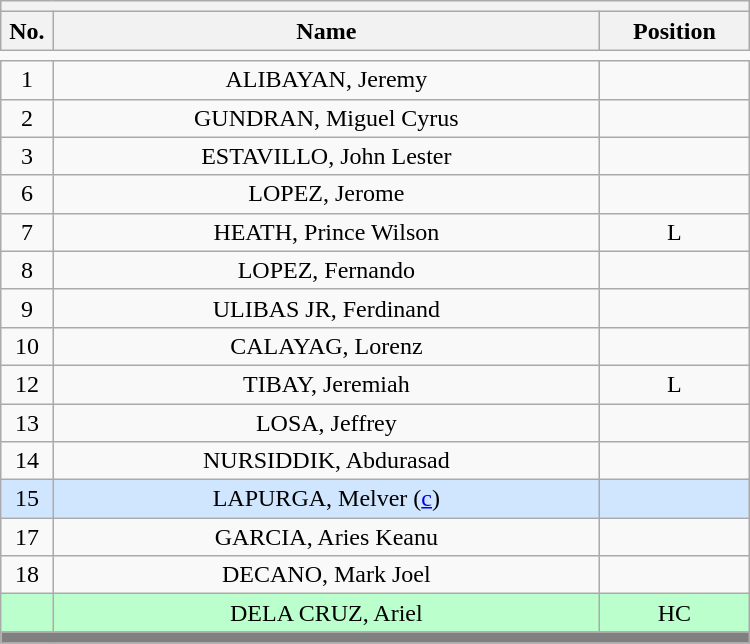<table class='wikitable mw-collapsible mw-collapsed' style="text-align: center; width: 500px; border: none">
<tr>
<th style='text-align: left;' colspan=3></th>
</tr>
<tr>
<th style='width: 7%;'>No.</th>
<th>Name</th>
<th style='width: 20%;'>Position</th>
</tr>
<tr>
<td style='border: none;'></td>
</tr>
<tr>
<td>1</td>
<td>ALIBAYAN, Jeremy</td>
<td></td>
</tr>
<tr>
<td>2</td>
<td>GUNDRAN, Miguel Cyrus</td>
<td></td>
</tr>
<tr>
<td>3</td>
<td>ESTAVILLO, John Lester</td>
<td></td>
</tr>
<tr>
<td>6</td>
<td>LOPEZ, Jerome</td>
<td></td>
</tr>
<tr>
<td>7</td>
<td>HEATH, Prince Wilson</td>
<td>L</td>
</tr>
<tr>
<td>8</td>
<td>LOPEZ, Fernando</td>
<td></td>
</tr>
<tr>
<td>9</td>
<td>ULIBAS JR, Ferdinand</td>
<td></td>
</tr>
<tr>
<td>10</td>
<td>CALAYAG, Lorenz</td>
<td></td>
</tr>
<tr>
<td>12</td>
<td>TIBAY, Jeremiah</td>
<td>L</td>
</tr>
<tr>
<td>13</td>
<td>LOSA, Jeffrey</td>
<td></td>
</tr>
<tr>
<td>14</td>
<td>NURSIDDIK, Abdurasad</td>
<td></td>
</tr>
<tr bgcolor=#D0E6FF>
<td>15</td>
<td>LAPURGA, Melver (<a href='#'>c</a>)</td>
<td></td>
</tr>
<tr>
<td>17</td>
<td>GARCIA, Aries Keanu</td>
<td></td>
</tr>
<tr>
<td>18</td>
<td>DECANO, Mark Joel</td>
<td></td>
</tr>
<tr bgcolor=#BBFFCC>
<td></td>
<td>DELA CRUZ, Ariel</td>
<td>HC</td>
</tr>
<tr>
<th style='background: grey;' colspan=3></th>
</tr>
</table>
